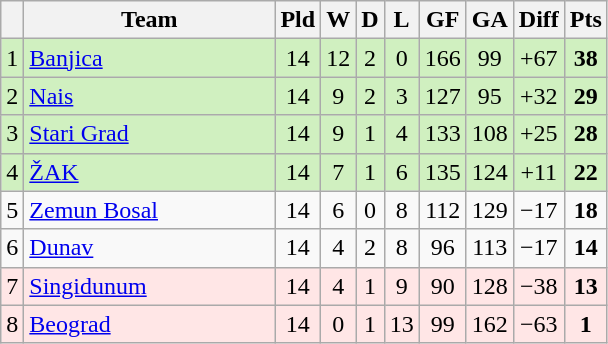<table class="wikitable sortable" style="text-align:center">
<tr>
<th></th>
<th width="160">Team</th>
<th>Pld</th>
<th>W</th>
<th>D</th>
<th>L</th>
<th>GF</th>
<th>GA</th>
<th>Diff</th>
<th>Pts</th>
</tr>
<tr style="background: #D0F0C0;">
<td>1</td>
<td align=left> <a href='#'>Banjica</a></td>
<td>14</td>
<td>12</td>
<td>2</td>
<td>0</td>
<td>166</td>
<td>99</td>
<td>+67</td>
<td><strong>38</strong></td>
</tr>
<tr style="background: #D0F0C0;">
<td>2</td>
<td align=left> <a href='#'>Nais</a></td>
<td>14</td>
<td>9</td>
<td>2</td>
<td>3</td>
<td>127</td>
<td>95</td>
<td>+32</td>
<td><strong>29</strong></td>
</tr>
<tr style="background: #D0F0C0;">
<td>3</td>
<td align=left> <a href='#'>Stari Grad</a></td>
<td>14</td>
<td>9</td>
<td>1</td>
<td>4</td>
<td>133</td>
<td>108</td>
<td>+25</td>
<td><strong>28</strong></td>
</tr>
<tr style="background: #D0F0C0;">
<td>4</td>
<td align=left> <a href='#'>ŽAK</a></td>
<td>14</td>
<td>7</td>
<td>1</td>
<td>6</td>
<td>135</td>
<td>124</td>
<td>+11</td>
<td><strong>22</strong></td>
</tr>
<tr>
<td>5</td>
<td align=left> <a href='#'>Zemun Bosal</a></td>
<td>14</td>
<td>6</td>
<td>0</td>
<td>8</td>
<td>112</td>
<td>129</td>
<td>−17</td>
<td><strong>18</strong></td>
</tr>
<tr>
<td>6</td>
<td align=left> <a href='#'>Dunav</a></td>
<td>14</td>
<td>4</td>
<td>2</td>
<td>8</td>
<td>96</td>
<td>113</td>
<td>−17</td>
<td><strong>14</strong></td>
</tr>
<tr style="background: #FFE6E6;">
<td>7</td>
<td align=left> <a href='#'>Singidunum</a></td>
<td>14</td>
<td>4</td>
<td>1</td>
<td>9</td>
<td>90</td>
<td>128</td>
<td>−38</td>
<td><strong>13</strong></td>
</tr>
<tr style="background: #FFE6E6;">
<td>8</td>
<td align=left> <a href='#'>Beograd</a></td>
<td>14</td>
<td>0</td>
<td>1</td>
<td>13</td>
<td>99</td>
<td>162</td>
<td>−63</td>
<td><strong>1</strong></td>
</tr>
</table>
